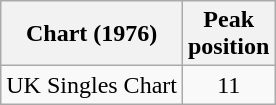<table class="wikitable sortable">
<tr>
<th>Chart (1976)</th>
<th>Peak<br>position</th>
</tr>
<tr>
<td align="left">UK Singles Chart</td>
<td style="text-align:center;">11</td>
</tr>
</table>
